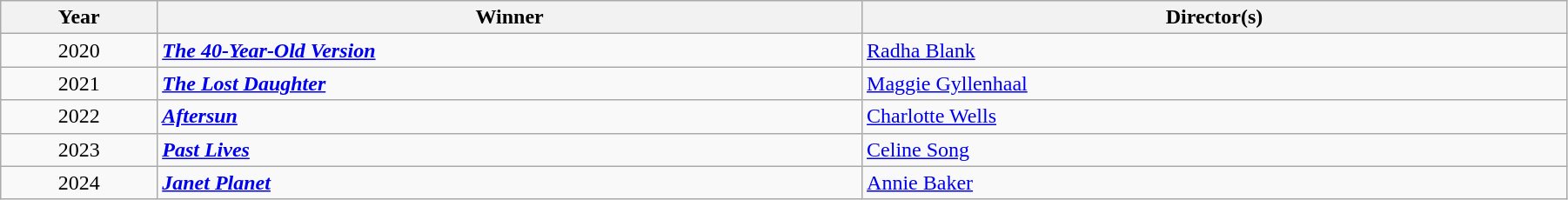<table class="wikitable" width="95%" cellpadding="5">
<tr>
<th width="10%">Year</th>
<th width="45%">Winner</th>
<th width="45%">Director(s)</th>
</tr>
<tr>
<td align="center">2020</td>
<td><strong><em><a href='#'>The 40-Year-Old Version</a></em></strong></td>
<td><a href='#'>Radha Blank</a></td>
</tr>
<tr>
<td align="center">2021</td>
<td><strong><em><a href='#'>The Lost Daughter</a></em></strong></td>
<td><a href='#'>Maggie Gyllenhaal</a></td>
</tr>
<tr>
<td align="center">2022</td>
<td><strong><em><a href='#'>Aftersun</a></em></strong></td>
<td><a href='#'>Charlotte Wells</a></td>
</tr>
<tr>
<td align="center">2023</td>
<td><strong><em><a href='#'>Past Lives</a></em></strong></td>
<td><a href='#'>Celine Song</a></td>
</tr>
<tr>
<td align="center">2024</td>
<td><strong><em><a href='#'>Janet Planet</a></em></strong></td>
<td><a href='#'>Annie Baker</a></td>
</tr>
</table>
